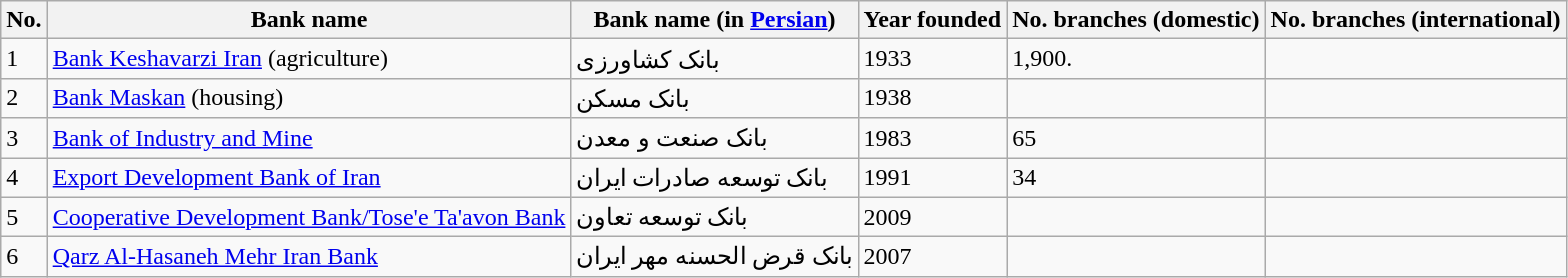<table class="wikitable sortable">
<tr style="vertical-align:middle;">
<th>No.</th>
<th>Bank name</th>
<th>Bank name (in <a href='#'>Persian</a>)</th>
<th>Year founded</th>
<th>No. branches (domestic)</th>
<th>No. branches (international)</th>
</tr>
<tr>
<td>1</td>
<td><a href='#'>Bank Keshavarzi Iran</a> (agriculture)</td>
<td>بانک کشاورزی</td>
<td>1933</td>
<td>1,900.</td>
<td></td>
</tr>
<tr>
<td>2</td>
<td><a href='#'>Bank Maskan</a> (housing)</td>
<td>بانک مسکن</td>
<td>1938</td>
<td></td>
<td></td>
</tr>
<tr>
<td>3</td>
<td><a href='#'>Bank of Industry and Mine</a></td>
<td>بانک صنعت و معدن</td>
<td>1983</td>
<td>65</td>
<td></td>
</tr>
<tr>
<td>4</td>
<td><a href='#'>Export Development Bank of Iran</a></td>
<td>بانک توسعه صادرات ايران</td>
<td>1991</td>
<td>34</td>
<td></td>
</tr>
<tr>
<td>5</td>
<td><a href='#'>Cooperative Development Bank/Tose'e Ta'avon Bank</a></td>
<td>بانک توسعه تعاون</td>
<td>2009</td>
<td></td>
<td></td>
</tr>
<tr>
<td>6</td>
<td><a href='#'>Qarz Al-Hasaneh Mehr Iran Bank</a></td>
<td>بانک قرض الحسنه مهر ایران</td>
<td>2007</td>
<td></td>
<td></td>
</tr>
</table>
